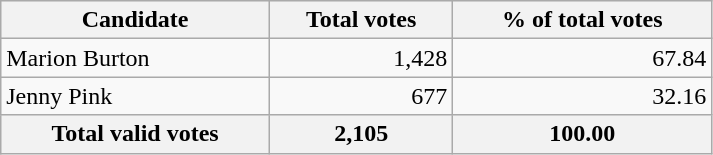<table style="width:475px;" class="wikitable">
<tr bgcolor="#EEEEEE">
<th align="left">Candidate</th>
<th align="right">Total votes</th>
<th align="right">% of total votes</th>
</tr>
<tr>
<td align="left">Marion Burton</td>
<td align="right">1,428</td>
<td align="right">67.84</td>
</tr>
<tr>
<td align="left">Jenny Pink</td>
<td align="right">677</td>
<td align="right">32.16</td>
</tr>
<tr bgcolor="#EEEEEE">
<th align="left">Total valid votes</th>
<th align="right">2,105</th>
<th align="right">100.00</th>
</tr>
</table>
